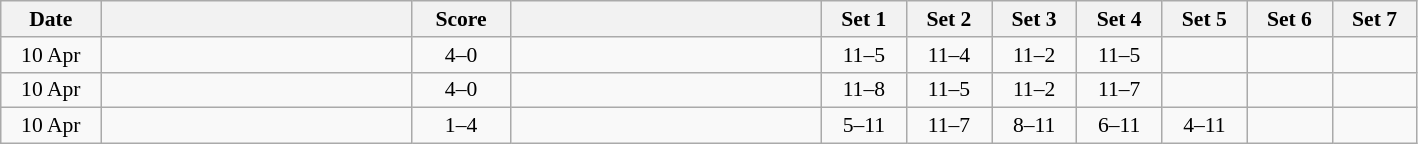<table class="wikitable" style="text-align: center; font-size:90% ">
<tr>
<th width="60">Date</th>
<th align="right" width="200"></th>
<th width="60">Score</th>
<th align="left" width="200"></th>
<th width="50">Set 1</th>
<th width="50">Set 2</th>
<th width="50">Set 3</th>
<th width="50">Set 4</th>
<th width="50">Set 5</th>
<th width="50">Set 6</th>
<th width="50">Set 7</th>
</tr>
<tr>
<td>10 Apr</td>
<td align=left><strong></strong></td>
<td align=center>4–0</td>
<td align=left></td>
<td>11–5</td>
<td>11–4</td>
<td>11–2</td>
<td>11–5</td>
<td></td>
<td></td>
<td></td>
</tr>
<tr>
<td>10 Apr</td>
<td align=left><strong></strong></td>
<td align=center>4–0</td>
<td align=left></td>
<td>11–8</td>
<td>11–5</td>
<td>11–2</td>
<td>11–7</td>
<td></td>
<td></td>
<td></td>
</tr>
<tr>
<td>10 Apr</td>
<td align=left></td>
<td align=center>1–4</td>
<td align=left><strong></strong></td>
<td>5–11</td>
<td>11–7</td>
<td>8–11</td>
<td>6–11</td>
<td>4–11</td>
<td></td>
<td></td>
</tr>
</table>
